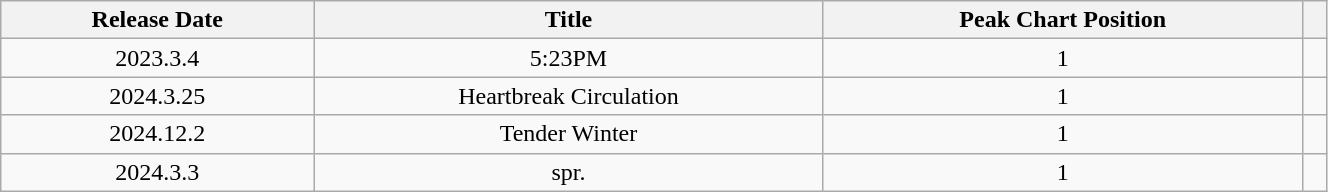<table class="wikitable" width="70%" style="text-align:center">
<tr>
<th>Release Date</th>
<th>Title</th>
<th>Peak Chart Position</th>
<th></th>
</tr>
<tr>
<td>2023.3.4</td>
<td>5:23PM</td>
<td>1</td>
<td></td>
</tr>
<tr>
<td>2024.3.25</td>
<td>Heartbreak Circulation</td>
<td>1</td>
<td></td>
</tr>
<tr>
<td>2024.12.2</td>
<td>Tender Winter</td>
<td>1</td>
<td></td>
</tr>
<tr>
<td>2024.3.3</td>
<td>spr.</td>
<td>1</td>
<td></td>
</tr>
</table>
